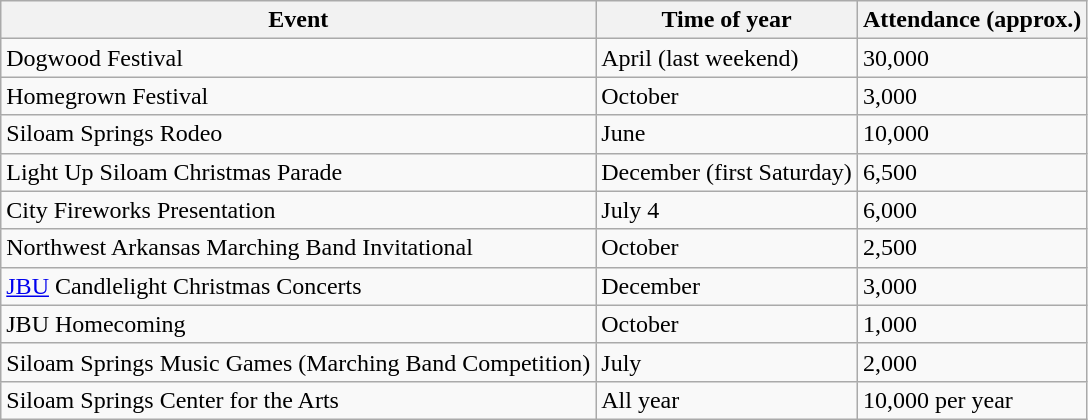<table class="wikitable">
<tr>
<th>Event</th>
<th>Time of year</th>
<th>Attendance (approx.)</th>
</tr>
<tr>
<td>Dogwood Festival</td>
<td>April (last weekend)</td>
<td>30,000</td>
</tr>
<tr>
<td>Homegrown Festival</td>
<td>October</td>
<td>3,000</td>
</tr>
<tr>
<td>Siloam Springs Rodeo</td>
<td>June</td>
<td>10,000</td>
</tr>
<tr>
<td>Light Up Siloam Christmas Parade</td>
<td>December (first Saturday)</td>
<td>6,500</td>
</tr>
<tr>
<td>City Fireworks Presentation</td>
<td>July 4</td>
<td>6,000</td>
</tr>
<tr>
<td>Northwest Arkansas Marching Band Invitational</td>
<td>October</td>
<td>2,500</td>
</tr>
<tr>
<td><a href='#'>JBU</a> Candlelight Christmas Concerts</td>
<td>December</td>
<td>3,000</td>
</tr>
<tr>
<td>JBU Homecoming</td>
<td>October</td>
<td>1,000</td>
</tr>
<tr>
<td>Siloam Springs Music Games (Marching Band Competition)</td>
<td>July</td>
<td>2,000</td>
</tr>
<tr>
<td>Siloam Springs Center for the Arts</td>
<td>All year</td>
<td>10,000 per year</td>
</tr>
</table>
